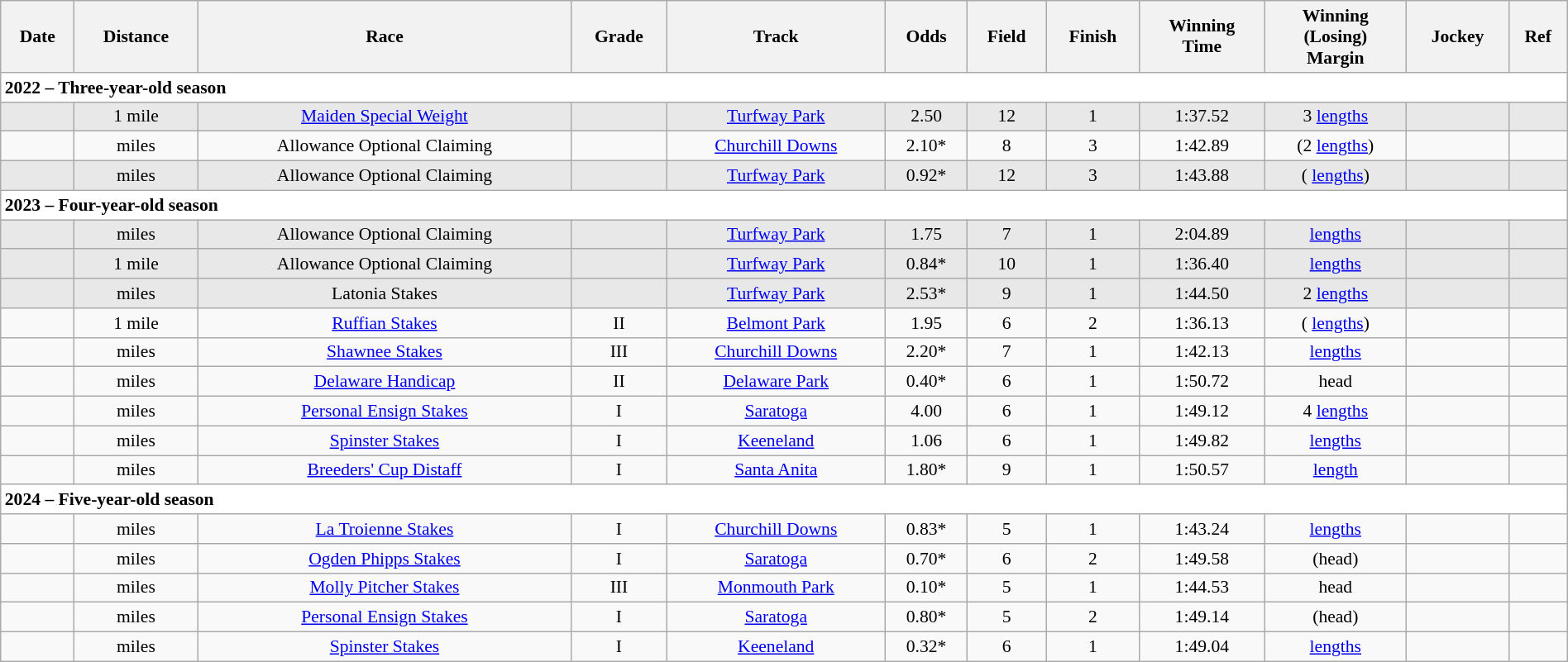<table class = "wikitable sortable" style="text-align:center; width:100%; font-size:90%">
<tr>
<th scope="col">Date</th>
<th scope="col">Distance</th>
<th scope="col">Race</th>
<th scope="col">Grade</th>
<th scope="col">Track</th>
<th scope="col">Odds</th>
<th scope="col">Field</th>
<th scope="col">Finish</th>
<th scope="col">Winning<br>Time</th>
<th scope="col">Winning<br>(Losing)<br>Margin</th>
<th scope="col">Jockey</th>
<th scope="col" class="unsortable">Ref</th>
</tr>
<tr style="background-color:white">
<td align="left" colspan=12><strong>2022 – Three-year-old season</strong></td>
</tr>
<tr style="background-color:#E8E8E8">
<td></td>
<td> 1 mile</td>
<td><a href='#'>Maiden Special Weight</a></td>
<td></td>
<td><a href='#'>Turfway Park</a></td>
<td>2.50</td>
<td>12</td>
<td>1</td>
<td>1:37.52</td>
<td>3 <a href='#'>lengths</a></td>
<td></td>
<td></td>
</tr>
<tr>
<td></td>
<td>  miles</td>
<td>Allowance Optional Claiming</td>
<td></td>
<td><a href='#'>Churchill Downs</a></td>
<td>2.10*</td>
<td>8</td>
<td>3</td>
<td>1:42.89</td>
<td>(2 <a href='#'>lengths</a>)</td>
<td></td>
<td></td>
</tr>
<tr style="background-color:#E8E8E8">
<td></td>
<td>  miles</td>
<td>Allowance Optional Claiming</td>
<td></td>
<td><a href='#'>Turfway Park</a></td>
<td>0.92*</td>
<td>12</td>
<td>3</td>
<td>1:43.88</td>
<td> ( <a href='#'>lengths</a>)</td>
<td></td>
<td></td>
</tr>
<tr style="background-color:white">
<td align="left" colspan=12><strong>2023 – Four-year-old season</strong></td>
</tr>
<tr style="background-color:#E8E8E8">
<td></td>
<td>  miles</td>
<td>Allowance Optional Claiming</td>
<td></td>
<td><a href='#'>Turfway Park</a></td>
<td>1.75</td>
<td>7</td>
<td>1</td>
<td>2:04.89</td>
<td>   <a href='#'>lengths</a></td>
<td></td>
<td></td>
</tr>
<tr style="background-color:#E8E8E8">
<td></td>
<td> 1 mile</td>
<td>Allowance Optional Claiming</td>
<td></td>
<td><a href='#'>Turfway Park</a></td>
<td>0.84*</td>
<td>10</td>
<td>1</td>
<td>1:36.40</td>
<td>   <a href='#'>lengths</a></td>
<td></td>
<td></td>
</tr>
<tr style="background-color:#E8E8E8">
<td></td>
<td>  miles</td>
<td>Latonia Stakes</td>
<td></td>
<td><a href='#'>Turfway Park</a></td>
<td>2.53*</td>
<td>9</td>
<td>1</td>
<td>1:44.50</td>
<td> 2 <a href='#'>lengths</a></td>
<td></td>
<td></td>
</tr>
<tr>
<td></td>
<td> 1 mile</td>
<td><a href='#'>Ruffian Stakes</a></td>
<td> II</td>
<td><a href='#'>Belmont Park</a></td>
<td>1.95</td>
<td>6</td>
<td>2</td>
<td>1:36.13</td>
<td> ( <a href='#'>lengths</a>)</td>
<td></td>
<td></td>
</tr>
<tr>
<td></td>
<td>  miles</td>
<td><a href='#'>Shawnee Stakes</a></td>
<td>III</td>
<td><a href='#'>Churchill Downs</a></td>
<td>2.20*</td>
<td>7</td>
<td>1</td>
<td>1:42.13</td>
<td>   <a href='#'>lengths</a></td>
<td></td>
<td></td>
</tr>
<tr>
<td></td>
<td>  miles</td>
<td><a href='#'>Delaware Handicap</a></td>
<td>II</td>
<td><a href='#'>Delaware Park</a></td>
<td>0.40*</td>
<td>6</td>
<td>1</td>
<td>1:50.72</td>
<td> head</td>
<td></td>
<td></td>
</tr>
<tr>
<td></td>
<td>  miles</td>
<td><a href='#'>Personal Ensign Stakes</a></td>
<td>I</td>
<td><a href='#'>Saratoga</a></td>
<td>4.00</td>
<td>6</td>
<td>1</td>
<td>1:49.12</td>
<td> 4 <a href='#'>lengths</a></td>
<td></td>
<td></td>
</tr>
<tr>
<td></td>
<td> miles</td>
<td><a href='#'>Spinster Stakes</a></td>
<td>I</td>
<td><a href='#'>Keeneland</a></td>
<td>1.06</td>
<td>6</td>
<td>1</td>
<td>1:49.82</td>
<td>   <a href='#'>lengths</a></td>
<td></td>
<td></td>
</tr>
<tr>
<td></td>
<td> miles</td>
<td><a href='#'>Breeders' Cup Distaff</a></td>
<td>I</td>
<td><a href='#'>Santa Anita</a></td>
<td>1.80*</td>
<td>9</td>
<td>1</td>
<td>1:50.57</td>
<td>   <a href='#'>length</a></td>
<td></td>
<td></td>
</tr>
<tr style="background-color:white">
<td align="left" colspan=12><strong>2024 – Five-year-old season</strong></td>
</tr>
<tr>
<td></td>
<td>  miles</td>
<td><a href='#'>La Troienne Stakes</a></td>
<td>I</td>
<td><a href='#'>Churchill Downs</a></td>
<td>0.83*</td>
<td>5</td>
<td>1</td>
<td>1:43.24</td>
<td>   <a href='#'>lengths</a></td>
<td></td>
<td></td>
</tr>
<tr>
<td></td>
<td>  miles</td>
<td><a href='#'>Ogden Phipps Stakes</a></td>
<td>I</td>
<td><a href='#'>Saratoga</a></td>
<td>0.70*</td>
<td>6</td>
<td>2</td>
<td>1:49.58</td>
<td> (head)</td>
<td></td>
<td></td>
</tr>
<tr>
<td></td>
<td>  miles</td>
<td><a href='#'>Molly Pitcher Stakes</a></td>
<td>III</td>
<td><a href='#'>Monmouth Park</a></td>
<td>0.10*</td>
<td>5</td>
<td>1</td>
<td>1:44.53</td>
<td> head</td>
<td></td>
<td></td>
</tr>
<tr>
<td></td>
<td>  miles</td>
<td><a href='#'>Personal Ensign Stakes</a></td>
<td>I</td>
<td><a href='#'>Saratoga</a></td>
<td>0.80*</td>
<td>5</td>
<td>2</td>
<td>1:49.14</td>
<td> (head)</td>
<td></td>
<td></td>
</tr>
<tr>
<td></td>
<td> miles</td>
<td><a href='#'>Spinster Stakes</a></td>
<td>I</td>
<td><a href='#'>Keeneland</a></td>
<td>0.32*</td>
<td>6</td>
<td>1</td>
<td>1:49.04</td>
<td>   <a href='#'>lengths</a></td>
<td></td>
<td></td>
</tr>
</table>
